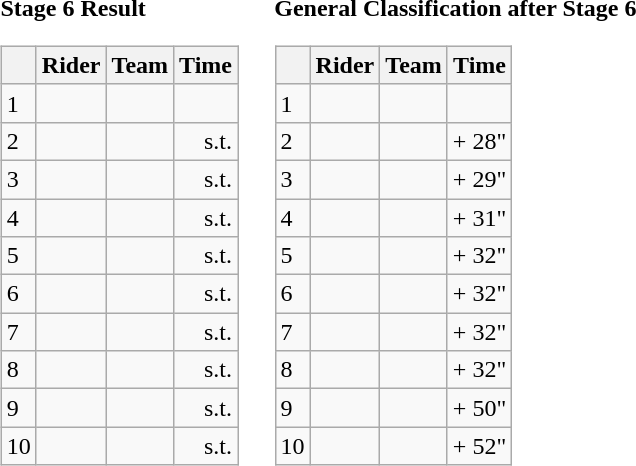<table>
<tr>
<td><strong>Stage 6 Result</strong><br><table class="wikitable">
<tr>
<th></th>
<th>Rider</th>
<th>Team</th>
<th>Time</th>
</tr>
<tr>
<td>1</td>
<td> </td>
<td></td>
<td align="right"></td>
</tr>
<tr>
<td>2</td>
<td></td>
<td></td>
<td align="right">s.t.</td>
</tr>
<tr>
<td>3</td>
<td></td>
<td></td>
<td align="right">s.t.</td>
</tr>
<tr>
<td>4</td>
<td></td>
<td></td>
<td align="right">s.t.</td>
</tr>
<tr>
<td>5</td>
<td></td>
<td></td>
<td align="right">s.t.</td>
</tr>
<tr>
<td>6</td>
<td></td>
<td></td>
<td align="right">s.t.</td>
</tr>
<tr>
<td>7</td>
<td></td>
<td></td>
<td align="right">s.t.</td>
</tr>
<tr>
<td>8</td>
<td></td>
<td></td>
<td align="right">s.t.</td>
</tr>
<tr>
<td>9</td>
<td></td>
<td></td>
<td align="right">s.t.</td>
</tr>
<tr>
<td>10</td>
<td></td>
<td></td>
<td align="right">s.t.</td>
</tr>
</table>
</td>
<td></td>
<td><strong>General Classification after Stage 6</strong><br><table class="wikitable">
<tr>
<th></th>
<th>Rider</th>
<th>Team</th>
<th>Time</th>
</tr>
<tr>
<td>1</td>
<td>  </td>
<td></td>
<td align="right"></td>
</tr>
<tr>
<td>2</td>
<td></td>
<td></td>
<td align="right">+ 28"</td>
</tr>
<tr>
<td>3</td>
<td></td>
<td></td>
<td align="right">+ 29"</td>
</tr>
<tr>
<td>4</td>
<td></td>
<td></td>
<td align="right">+ 31"</td>
</tr>
<tr>
<td>5</td>
<td></td>
<td></td>
<td align="right">+ 32"</td>
</tr>
<tr>
<td>6</td>
<td></td>
<td></td>
<td align="right">+ 32"</td>
</tr>
<tr>
<td>7</td>
<td></td>
<td></td>
<td align="right">+ 32"</td>
</tr>
<tr>
<td>8</td>
<td> </td>
<td></td>
<td align="right">+ 32"</td>
</tr>
<tr>
<td>9</td>
<td></td>
<td></td>
<td align="right">+ 50"</td>
</tr>
<tr>
<td>10</td>
<td></td>
<td></td>
<td align="right">+ 52"</td>
</tr>
</table>
</td>
</tr>
</table>
